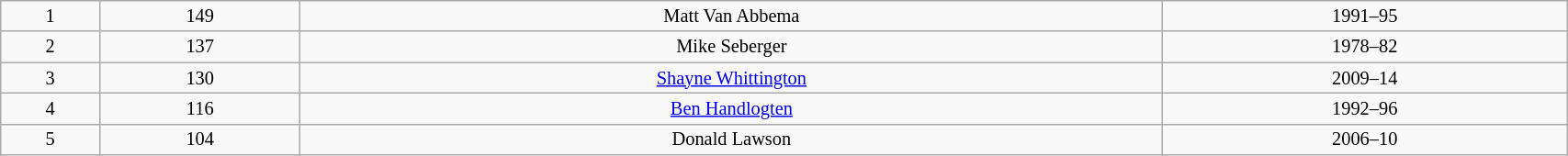<table class="wikitable" style="font-size:85%; text-align:center; width:90%;">
<tr>
<td>1</td>
<td>149</td>
<td>Matt Van Abbema</td>
<td>1991–95</td>
</tr>
<tr>
<td>2</td>
<td>137</td>
<td>Mike Seberger</td>
<td>1978–82</td>
</tr>
<tr>
<td>3</td>
<td>130</td>
<td><a href='#'>Shayne Whittington</a></td>
<td>2009–14</td>
</tr>
<tr>
<td>4</td>
<td>116</td>
<td><a href='#'>Ben Handlogten</a></td>
<td>1992–96</td>
</tr>
<tr>
<td>5</td>
<td>104</td>
<td>Donald Lawson</td>
<td>2006–10</td>
</tr>
</table>
